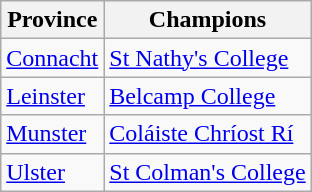<table class="wikitable">
<tr>
<th>Province</th>
<th>Champions</th>
</tr>
<tr>
<td><a href='#'>Connacht</a></td>
<td><a href='#'>St Nathy's College</a></td>
</tr>
<tr>
<td><a href='#'>Leinster</a></td>
<td><a href='#'>Belcamp College</a></td>
</tr>
<tr>
<td><a href='#'>Munster</a></td>
<td><a href='#'>Coláiste Chríost Rí</a></td>
</tr>
<tr>
<td><a href='#'>Ulster</a></td>
<td><a href='#'>St Colman's College</a></td>
</tr>
</table>
